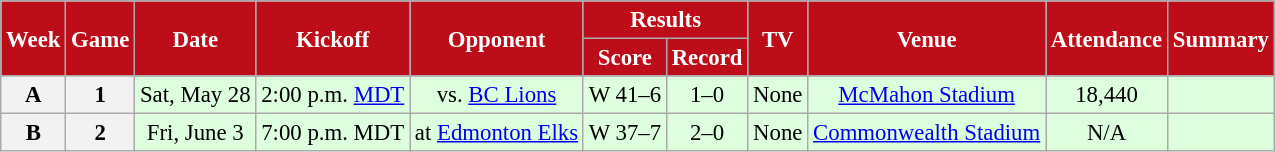<table class="wikitable" style="font-size: 95%;">
<tr>
<th style="background:#BD0D18;color:#FFFFFF;" rowspan=2>Week</th>
<th style="background:#BD0D18;color:#FFFFFF;" rowspan=2>Game</th>
<th style="background:#BD0D18;color:#FFFFFF;" rowspan=2>Date</th>
<th style="background:#BD0D18;color:#FFFFFF;" rowspan=2>Kickoff</th>
<th style="background:#BD0D18;color:#FFFFFF;" rowspan=2>Opponent</th>
<th style="background:#BD0D18;color:#FFFFFF;" colspan=2>Results</th>
<th style="background:#BD0D18;color:#FFFFFF;" rowspan=2>TV</th>
<th style="background:#BD0D18;color:#FFFFFF;" rowspan=2>Venue</th>
<th style="background:#BD0D18;color:#FFFFFF;" rowspan=2>Attendance</th>
<th style="background:#BD0D18;color:#FFFFFF;" rowspan=2>Summary</th>
</tr>
<tr>
<th style="background:#BD0D18;color:#FFFFFF;">Score</th>
<th style="background:#BD0D18;color:#FFFFFF;">Record</th>
</tr>
<tr align="center" bgcolor="ddffdd">
<th align="center">A</th>
<th align="center">1</th>
<td align="center">Sat, May 28</td>
<td align="center">2:00 p.m. <a href='#'>MDT</a></td>
<td align="center">vs. <a href='#'>BC Lions</a></td>
<td align="center">W 41–6</td>
<td align="center">1–0</td>
<td align="center">None</td>
<td align="center"><a href='#'>McMahon Stadium</a></td>
<td align="center">18,440</td>
<td align="center"></td>
</tr>
<tr align="center" bgcolor="ddffdd">
<th align="center">B</th>
<th align="center">2</th>
<td align="center">Fri, June 3</td>
<td align="center">7:00 p.m. MDT</td>
<td align="center">at <a href='#'>Edmonton Elks</a></td>
<td align="center">W 37–7</td>
<td align="center">2–0</td>
<td align="center">None</td>
<td align="center"><a href='#'>Commonwealth Stadium</a></td>
<td align="center">N/A</td>
<td align="center"></td>
</tr>
</table>
